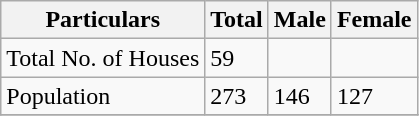<table class="wikitable sortable">
<tr>
<th>Particulars</th>
<th>Total</th>
<th>Male</th>
<th>Female</th>
</tr>
<tr>
<td>Total No. of Houses</td>
<td>59</td>
<td></td>
<td></td>
</tr>
<tr>
<td>Population</td>
<td>273</td>
<td>146</td>
<td>127</td>
</tr>
<tr>
</tr>
</table>
